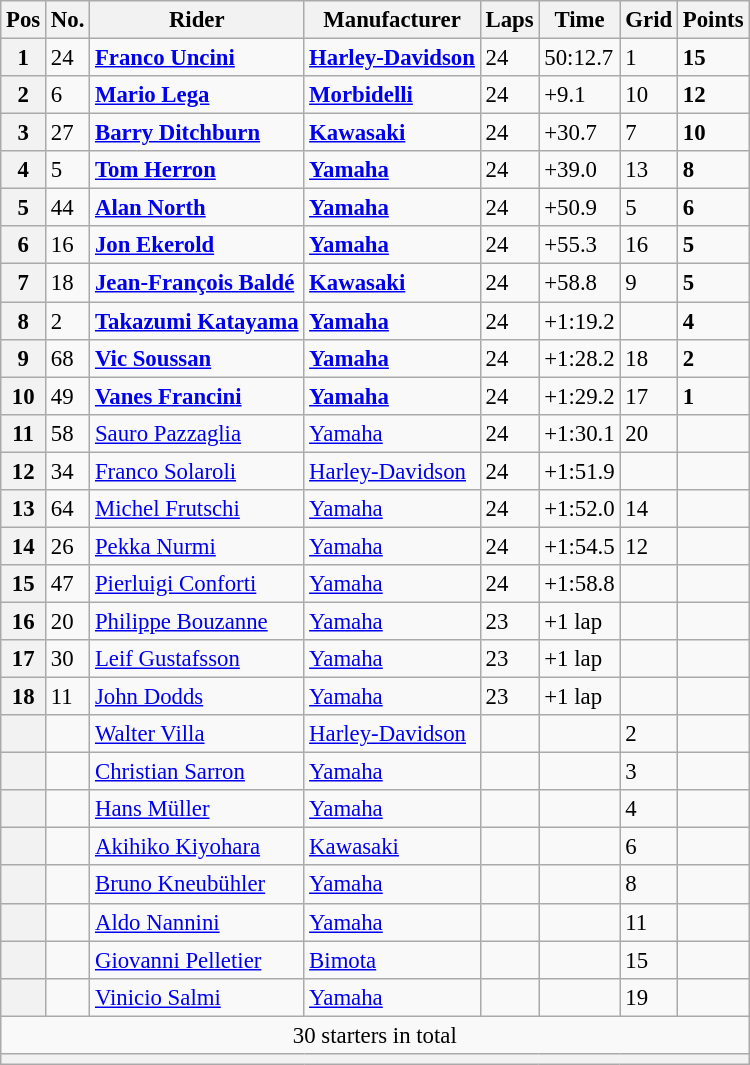<table class="wikitable" style="font-size: 95%;">
<tr>
<th>Pos</th>
<th>No.</th>
<th>Rider</th>
<th>Manufacturer</th>
<th>Laps</th>
<th>Time</th>
<th>Grid</th>
<th>Points</th>
</tr>
<tr>
<th>1</th>
<td>24</td>
<td> <strong><a href='#'>Franco Uncini</a></strong></td>
<td><strong><a href='#'>Harley-Davidson</a></strong></td>
<td>24</td>
<td>50:12.7</td>
<td>1</td>
<td><strong>15</strong></td>
</tr>
<tr>
<th>2</th>
<td>6</td>
<td> <strong><a href='#'>Mario Lega</a></strong></td>
<td><strong><a href='#'>Morbidelli</a></strong></td>
<td>24</td>
<td>+9.1</td>
<td>10</td>
<td><strong>12</strong></td>
</tr>
<tr>
<th>3</th>
<td>27</td>
<td> <strong><a href='#'>Barry Ditchburn</a></strong></td>
<td><strong><a href='#'>Kawasaki</a></strong></td>
<td>24</td>
<td>+30.7</td>
<td>7</td>
<td><strong>10</strong></td>
</tr>
<tr>
<th>4</th>
<td>5</td>
<td> <strong><a href='#'>Tom Herron</a></strong></td>
<td><strong><a href='#'>Yamaha</a></strong></td>
<td>24</td>
<td>+39.0</td>
<td>13</td>
<td><strong>8</strong></td>
</tr>
<tr>
<th>5</th>
<td>44</td>
<td> <strong><a href='#'>Alan North</a></strong></td>
<td><strong><a href='#'>Yamaha</a></strong></td>
<td>24</td>
<td>+50.9</td>
<td>5</td>
<td><strong>6</strong></td>
</tr>
<tr>
<th>6</th>
<td>16</td>
<td> <strong><a href='#'>Jon Ekerold</a></strong></td>
<td><strong><a href='#'>Yamaha</a></strong></td>
<td>24</td>
<td>+55.3</td>
<td>16</td>
<td><strong>5</strong></td>
</tr>
<tr>
<th>7</th>
<td>18</td>
<td> <strong><a href='#'>Jean-François Baldé</a></strong></td>
<td><strong><a href='#'>Kawasaki</a></strong></td>
<td>24</td>
<td>+58.8</td>
<td>9</td>
<td><strong>5</strong></td>
</tr>
<tr>
<th>8</th>
<td>2</td>
<td> <strong><a href='#'>Takazumi Katayama</a></strong></td>
<td><strong><a href='#'>Yamaha</a></strong></td>
<td>24</td>
<td>+1:19.2</td>
<td></td>
<td><strong>4</strong></td>
</tr>
<tr>
<th>9</th>
<td>68</td>
<td> <strong><a href='#'>Vic Soussan</a></strong></td>
<td><strong><a href='#'>Yamaha</a></strong></td>
<td>24</td>
<td>+1:28.2</td>
<td>18</td>
<td><strong>2</strong></td>
</tr>
<tr>
<th>10</th>
<td>49</td>
<td> <strong><a href='#'>Vanes Francini</a></strong></td>
<td><strong><a href='#'>Yamaha</a></strong></td>
<td>24</td>
<td>+1:29.2</td>
<td>17</td>
<td><strong>1</strong></td>
</tr>
<tr>
<th>11</th>
<td>58</td>
<td> <a href='#'>Sauro Pazzaglia</a></td>
<td><a href='#'>Yamaha</a></td>
<td>24</td>
<td>+1:30.1</td>
<td>20</td>
<td></td>
</tr>
<tr>
<th>12</th>
<td>34</td>
<td> <a href='#'>Franco Solaroli</a></td>
<td><a href='#'>Harley-Davidson</a></td>
<td>24</td>
<td>+1:51.9</td>
<td></td>
<td></td>
</tr>
<tr>
<th>13</th>
<td>64</td>
<td> <a href='#'>Michel Frutschi</a></td>
<td><a href='#'>Yamaha</a></td>
<td>24</td>
<td>+1:52.0</td>
<td>14</td>
<td></td>
</tr>
<tr>
<th>14</th>
<td>26</td>
<td> <a href='#'>Pekka Nurmi</a></td>
<td><a href='#'>Yamaha</a></td>
<td>24</td>
<td>+1:54.5</td>
<td>12</td>
<td></td>
</tr>
<tr>
<th>15</th>
<td>47</td>
<td> <a href='#'>Pierluigi Conforti</a></td>
<td><a href='#'>Yamaha</a></td>
<td>24</td>
<td>+1:58.8</td>
<td></td>
<td></td>
</tr>
<tr>
<th>16</th>
<td>20</td>
<td> <a href='#'>Philippe Bouzanne</a></td>
<td><a href='#'>Yamaha</a></td>
<td>23</td>
<td>+1 lap</td>
<td></td>
<td></td>
</tr>
<tr>
<th>17</th>
<td>30</td>
<td> <a href='#'>Leif Gustafsson</a></td>
<td><a href='#'>Yamaha</a></td>
<td>23</td>
<td>+1 lap</td>
<td></td>
<td></td>
</tr>
<tr>
<th>18</th>
<td>11</td>
<td> <a href='#'>John Dodds</a></td>
<td><a href='#'>Yamaha</a></td>
<td>23</td>
<td>+1 lap</td>
<td></td>
<td></td>
</tr>
<tr>
<th></th>
<td></td>
<td> <a href='#'>Walter Villa</a></td>
<td><a href='#'>Harley-Davidson</a></td>
<td></td>
<td></td>
<td>2</td>
<td></td>
</tr>
<tr>
<th></th>
<td></td>
<td> <a href='#'>Christian Sarron</a></td>
<td><a href='#'>Yamaha</a></td>
<td></td>
<td></td>
<td>3</td>
<td></td>
</tr>
<tr>
<th></th>
<td></td>
<td> <a href='#'>Hans Müller</a></td>
<td><a href='#'>Yamaha</a></td>
<td></td>
<td></td>
<td>4</td>
<td></td>
</tr>
<tr>
<th></th>
<td></td>
<td> <a href='#'>Akihiko Kiyohara</a></td>
<td><a href='#'>Kawasaki</a></td>
<td></td>
<td></td>
<td>6</td>
<td></td>
</tr>
<tr>
<th></th>
<td></td>
<td> <a href='#'>Bruno Kneubühler</a></td>
<td><a href='#'>Yamaha</a></td>
<td></td>
<td></td>
<td>8</td>
<td></td>
</tr>
<tr>
<th></th>
<td></td>
<td> <a href='#'>Aldo Nannini</a></td>
<td><a href='#'>Yamaha</a></td>
<td></td>
<td></td>
<td>11</td>
<td></td>
</tr>
<tr>
<th></th>
<td></td>
<td> <a href='#'>Giovanni Pelletier</a></td>
<td><a href='#'>Bimota</a></td>
<td></td>
<td></td>
<td>15</td>
<td></td>
</tr>
<tr>
<th></th>
<td></td>
<td> <a href='#'>Vinicio Salmi</a></td>
<td><a href='#'>Yamaha</a></td>
<td></td>
<td></td>
<td>19</td>
<td></td>
</tr>
<tr>
<td colspan=8 align=center>30 starters in total</td>
</tr>
<tr>
<th colspan=8></th>
</tr>
</table>
